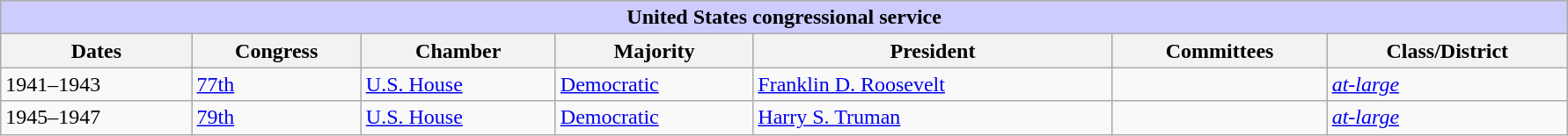<table class=wikitable style="width: 94%" style="text-align: center;" align="center">
<tr bgcolor=#cccccc>
<th colspan=7 style="background: #ccccff;">United States congressional service</th>
</tr>
<tr>
<th><strong>Dates</strong></th>
<th><strong>Congress</strong></th>
<th><strong>Chamber</strong></th>
<th><strong>Majority</strong></th>
<th><strong>President</strong></th>
<th><strong>Committees</strong></th>
<th><strong>Class/District</strong></th>
</tr>
<tr>
<td>1941–1943</td>
<td><a href='#'>77th</a></td>
<td><a href='#'>U.S. House</a></td>
<td><a href='#'>Democratic</a></td>
<td><a href='#'>Franklin D. Roosevelt</a></td>
<td></td>
<td><a href='#'><em>at-large</em></a></td>
</tr>
<tr>
<td>1945–1947</td>
<td><a href='#'>79th</a></td>
<td><a href='#'>U.S. House</a></td>
<td><a href='#'>Democratic</a></td>
<td><a href='#'>Harry S. Truman</a></td>
<td></td>
<td><a href='#'><em>at-large</em></a></td>
</tr>
</table>
